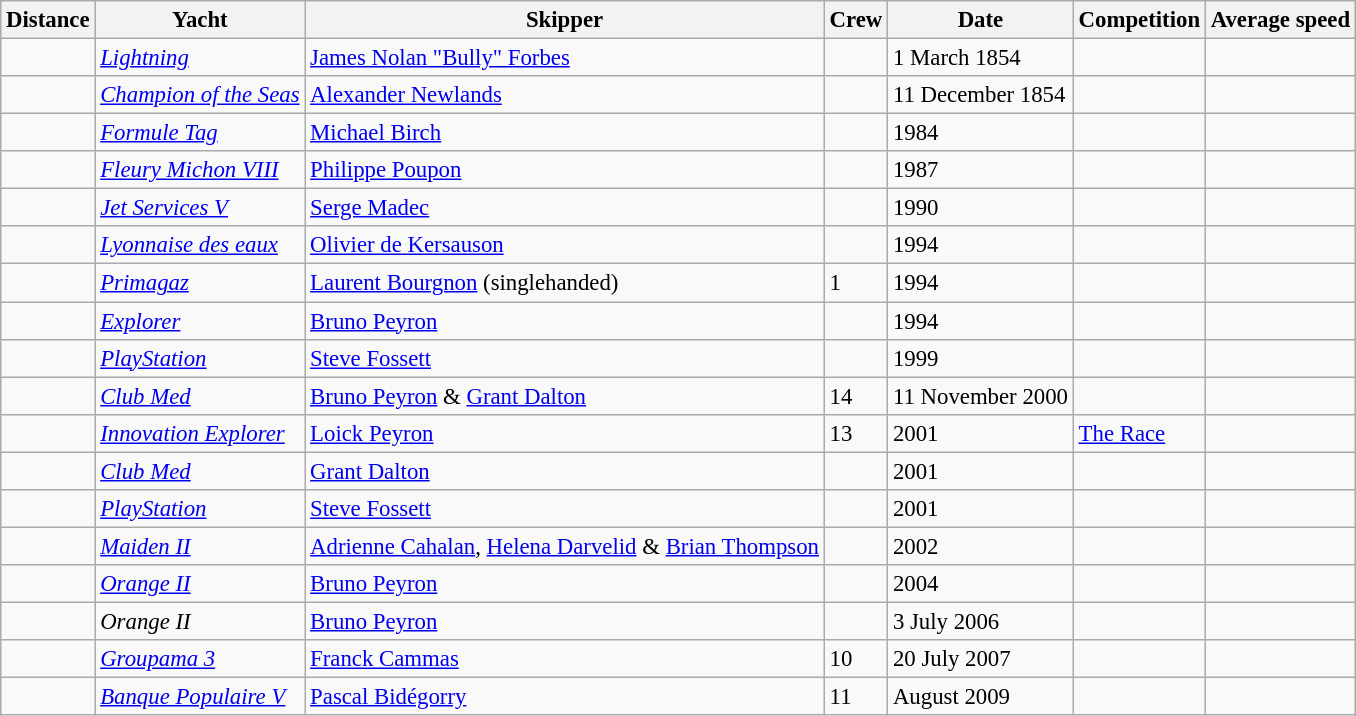<table class="wikitable" style="font-size: 95%;">
<tr>
<th>Distance</th>
<th>Yacht</th>
<th>Skipper</th>
<th>Crew</th>
<th>Date</th>
<th>Competition</th>
<th>Average speed</th>
</tr>
<tr>
<td></td>
<td> <em><a href='#'>Lightning</a></em></td>
<td><a href='#'>James Nolan "Bully" Forbes</a></td>
<td></td>
<td>1 March 1854</td>
<td></td>
<td></td>
</tr>
<tr>
<td></td>
<td> <em><a href='#'>Champion of the Seas</a></em></td>
<td><a href='#'>Alexander Newlands</a></td>
<td></td>
<td>11 December 1854</td>
<td></td>
<td></td>
</tr>
<tr>
<td></td>
<td> <em><a href='#'>Formule Tag</a></em></td>
<td><a href='#'>Michael Birch</a></td>
<td></td>
<td>1984</td>
<td></td>
<td></td>
</tr>
<tr>
<td></td>
<td> <em><a href='#'>Fleury Michon VIII</a></em></td>
<td><a href='#'>Philippe Poupon</a></td>
<td></td>
<td>1987</td>
<td></td>
<td></td>
</tr>
<tr>
<td></td>
<td> <em><a href='#'>Jet Services V</a></em></td>
<td><a href='#'>Serge Madec</a></td>
<td></td>
<td>1990</td>
<td></td>
<td></td>
</tr>
<tr>
<td></td>
<td> <em><a href='#'>Lyonnaise des eaux</a></em></td>
<td><a href='#'>Olivier de Kersauson</a></td>
<td></td>
<td>1994</td>
<td></td>
<td></td>
</tr>
<tr>
<td></td>
<td> <em><a href='#'>Primagaz</a></em></td>
<td><a href='#'>Laurent Bourgnon</a> (singlehanded)</td>
<td>1</td>
<td>1994</td>
<td></td>
<td></td>
</tr>
<tr>
<td></td>
<td> <em><a href='#'>Explorer</a></em></td>
<td><a href='#'>Bruno Peyron</a></td>
<td></td>
<td>1994</td>
<td></td>
<td></td>
</tr>
<tr>
<td></td>
<td> <em><a href='#'>PlayStation</a></em></td>
<td><a href='#'>Steve Fossett</a></td>
<td></td>
<td>1999</td>
<td></td>
<td></td>
</tr>
<tr>
<td></td>
<td> <em><a href='#'>Club Med</a></em></td>
<td><a href='#'>Bruno Peyron</a> & <a href='#'>Grant Dalton</a></td>
<td>14</td>
<td>11 November 2000</td>
<td></td>
<td></td>
</tr>
<tr>
<td></td>
<td> <em><a href='#'>Innovation Explorer</a></em></td>
<td><a href='#'>Loick Peyron</a></td>
<td>13</td>
<td>2001</td>
<td><a href='#'>The Race</a></td>
<td></td>
</tr>
<tr>
<td></td>
<td> <em><a href='#'>Club Med</a></em></td>
<td><a href='#'>Grant Dalton</a></td>
<td></td>
<td>2001</td>
<td></td>
<td></td>
</tr>
<tr>
<td></td>
<td> <em><a href='#'>PlayStation</a></em></td>
<td><a href='#'>Steve Fossett</a></td>
<td></td>
<td>2001</td>
<td></td>
<td></td>
</tr>
<tr>
<td></td>
<td> <em><a href='#'>Maiden II</a></em></td>
<td><a href='#'>Adrienne Cahalan</a>, <a href='#'>Helena Darvelid</a> & <a href='#'>Brian Thompson</a></td>
<td></td>
<td>2002</td>
<td></td>
<td></td>
</tr>
<tr>
<td></td>
<td> <em><a href='#'>Orange II</a></em></td>
<td><a href='#'>Bruno Peyron</a></td>
<td></td>
<td>2004</td>
<td></td>
<td></td>
</tr>
<tr>
<td></td>
<td> <em>Orange II</em></td>
<td><a href='#'>Bruno Peyron</a></td>
<td></td>
<td>3 July 2006</td>
<td></td>
<td></td>
</tr>
<tr>
<td></td>
<td> <em><a href='#'>Groupama 3</a></em></td>
<td><a href='#'>Franck Cammas</a></td>
<td>10</td>
<td>20 July 2007</td>
<td></td>
<td></td>
</tr>
<tr>
<td></td>
<td> <em><a href='#'>Banque Populaire V</a></em></td>
<td><a href='#'>Pascal Bidégorry</a></td>
<td>11</td>
<td>August 2009</td>
<td></td>
<td></td>
</tr>
</table>
